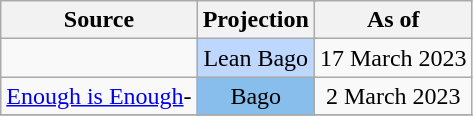<table class="wikitable" style="text-align:center">
<tr>
<th>Source</th>
<th colspan=2>Projection</th>
<th>As of</th>
</tr>
<tr>
<td align="left"></td>
<td colspan=2 bgcolor=#bed7ff>Lean Bago</td>
<td>17 March 2023</td>
</tr>
<tr>
<td align="left"><a href='#'>Enough is Enough</a>-<br></td>
<td colspan=2 bgcolor=#87BEEB>Bago</td>
<td>2 March 2023</td>
</tr>
<tr>
</tr>
</table>
